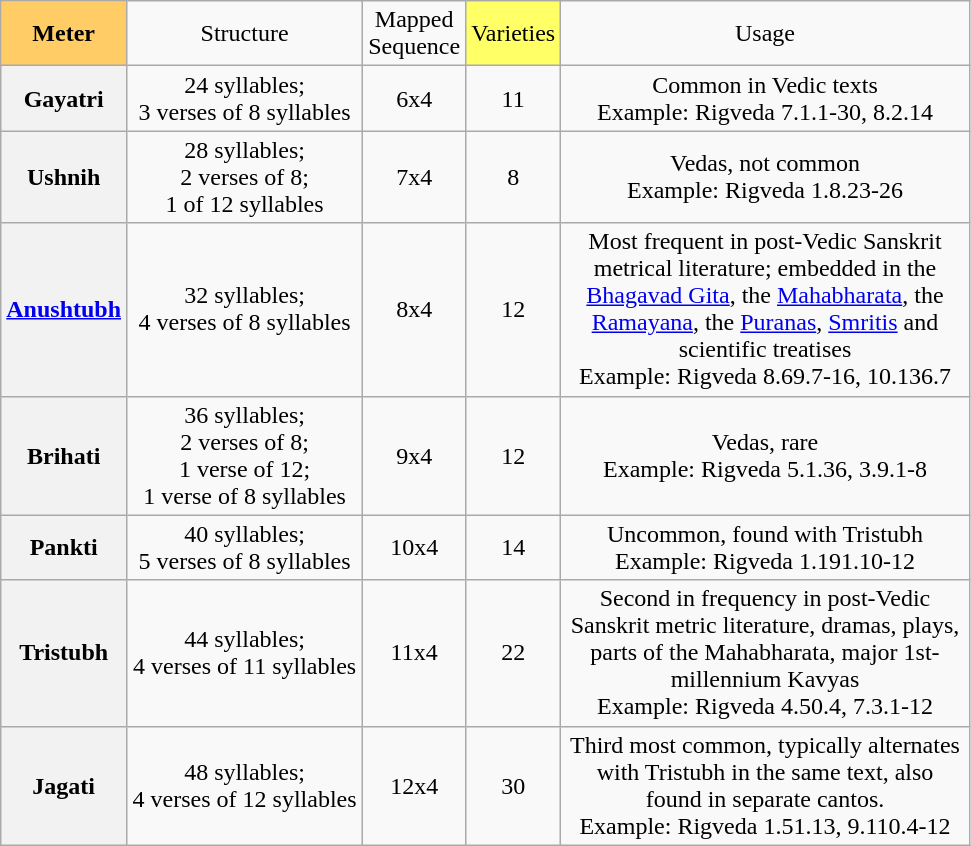<table class="wikitable" align=center style = "">
<tr style="text-align: center;">
<th style="background: #ffcc66;">Meter</th>
<td width= 150px>Structure</td>
<td>Mapped<br>Sequence</td>
<td style="background: #ffff66;">Varieties</td>
<td width= 265px>Usage</td>
</tr>
<tr style="text-align: center;">
<th>Gayatri</th>
<td>24 syllables;<br>3 verses of 8 syllables</td>
<td>6x4</td>
<td>11</td>
<td>Common in Vedic texts<br>Example: Rigveda 7.1.1-30, 8.2.14</td>
</tr>
<tr style="text-align: center;">
<th>Ushnih</th>
<td>28 syllables;<br>2 verses of 8;<br>1 of 12 syllables</td>
<td>7x4</td>
<td>8</td>
<td>Vedas, not common<br>Example: Rigveda 1.8.23-26</td>
</tr>
<tr style="text-align: center;">
<th><a href='#'>Anushtubh</a></th>
<td>32 syllables;<br>4 verses of 8 syllables</td>
<td>8x4</td>
<td>12</td>
<td>Most frequent in post-Vedic Sanskrit metrical literature; embedded in the <a href='#'>Bhagavad Gita</a>, the <a href='#'>Mahabharata</a>, the <a href='#'>Ramayana</a>, the <a href='#'>Puranas</a>, <a href='#'>Smritis</a> and scientific treatises<br>Example: Rigveda 8.69.7-16, 10.136.7</td>
</tr>
<tr style="text-align: center;">
<th>Brihati</th>
<td>36 syllables;<br>2 verses of 8;<br>1 verse of 12;<br>1 verse of 8 syllables</td>
<td>9x4</td>
<td>12</td>
<td>Vedas, rare<br>Example: Rigveda 5.1.36, 3.9.1-8</td>
</tr>
<tr style="text-align: center;">
<th>Pankti</th>
<td>40 syllables;<br>5 verses of 8 syllables</td>
<td>10x4</td>
<td>14</td>
<td>Uncommon, found with Tristubh<br>Example: Rigveda 1.191.10-12</td>
</tr>
<tr style="text-align: center;">
<th>Tristubh</th>
<td>44 syllables;<br>4 verses of 11 syllables</td>
<td>11x4</td>
<td>22</td>
<td>Second in frequency in post-Vedic Sanskrit metric literature, dramas, plays, parts of the Mahabharata, major 1st-millennium Kavyas<br>Example: Rigveda 4.50.4, 7.3.1-12</td>
</tr>
<tr style="text-align: center;">
<th>Jagati</th>
<td>48 syllables;<br>4 verses of 12 syllables</td>
<td>12x4</td>
<td>30</td>
<td>Third most common, typically alternates with Tristubh in the same text, also found in separate cantos.<br>Example: Rigveda 1.51.13, 9.110.4-12</td>
</tr>
</table>
